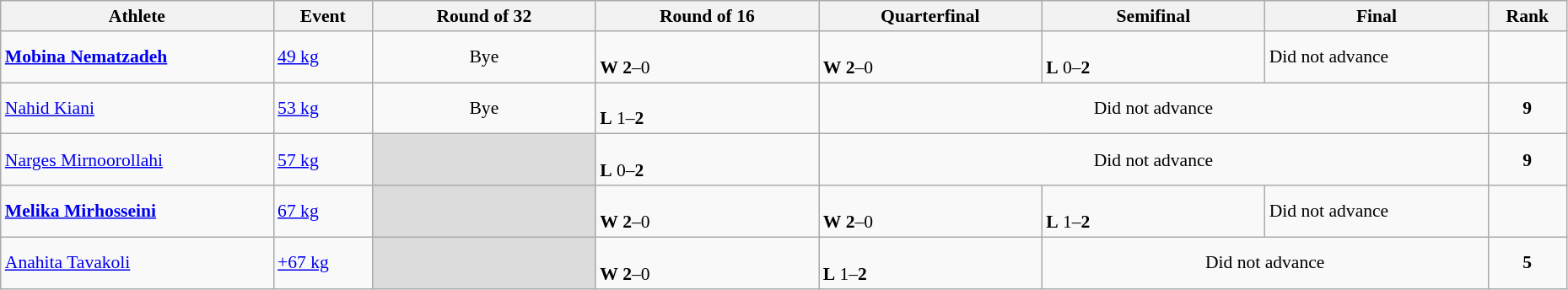<table class="wikitable" width="98%" style="text-align:left; font-size:90%">
<tr>
<th width="11%">Athlete</th>
<th width="4%">Event</th>
<th width="9%">Round of 32</th>
<th width="9%">Round of 16</th>
<th width="9%">Quarterfinal</th>
<th width="9%">Semifinal</th>
<th width="9%">Final</th>
<th width="3%">Rank</th>
</tr>
<tr>
<td><strong><a href='#'>Mobina Nematzadeh</a></strong></td>
<td><a href='#'>49 kg</a></td>
<td align=center>Bye</td>
<td><br><strong>W</strong> <strong>2</strong>–0</td>
<td><br><strong>W</strong> <strong>2</strong>–0</td>
<td><br><strong>L</strong> 0–<strong>2</strong></td>
<td>Did not advance</td>
<td align=center></td>
</tr>
<tr>
<td><a href='#'>Nahid Kiani</a></td>
<td><a href='#'>53 kg</a></td>
<td align=center>Bye</td>
<td><br><strong>L</strong> 1–<strong>2</strong></td>
<td colspan=3 align=center>Did not advance</td>
<td align=center><strong>9</strong></td>
</tr>
<tr>
<td><a href='#'>Narges Mirnoorollahi</a></td>
<td><a href='#'>57 kg</a></td>
<td bgcolor=#DCDCDC></td>
<td><br><strong>L</strong> 0–<strong>2</strong></td>
<td colspan=3 align=center>Did not advance</td>
<td align=center><strong>9</strong></td>
</tr>
<tr>
<td><strong><a href='#'>Melika Mirhosseini</a></strong></td>
<td><a href='#'>67 kg</a></td>
<td bgcolor=#DCDCDC></td>
<td><br><strong>W</strong> <strong>2</strong>–0</td>
<td><br><strong>W</strong> <strong>2</strong>–0</td>
<td><br><strong>L</strong> 1–<strong>2</strong></td>
<td>Did not advance</td>
<td align=center></td>
</tr>
<tr>
<td><a href='#'>Anahita Tavakoli</a></td>
<td><a href='#'>+67 kg</a></td>
<td bgcolor=#DCDCDC></td>
<td><br><strong>W</strong> <strong>2</strong>–0</td>
<td><br><strong>L</strong> 1–<strong>2</strong></td>
<td colspan=2 align=center>Did not advance</td>
<td align=center><strong>5</strong></td>
</tr>
</table>
